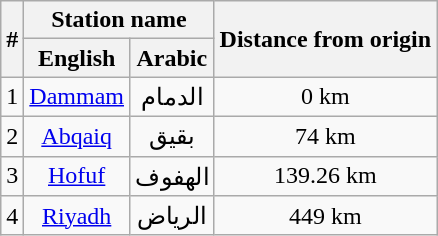<table class="wikitable" style="text-align: center;">
<tr>
<th rowspan = "2">#</th>
<th colspan = "2">Station name</th>
<th rowspan = "2">Distance from origin</th>
</tr>
<tr>
<th>English</th>
<th>Arabic</th>
</tr>
<tr>
<td>1</td>
<td align="center"><a href='#'>Dammam</a></td>
<td>الدمام</td>
<td>0 km</td>
</tr>
<tr>
<td>2</td>
<td align="center"><a href='#'>Abqaiq</a></td>
<td>بقيق</td>
<td>74 km</td>
</tr>
<tr>
<td>3</td>
<td align="center"><a href='#'>Hofuf</a></td>
<td>الهفوف</td>
<td>139.26 km</td>
</tr>
<tr>
<td>4</td>
<td align="center"><a href='#'>Riyadh</a></td>
<td>الرياض</td>
<td>449 km</td>
</tr>
</table>
